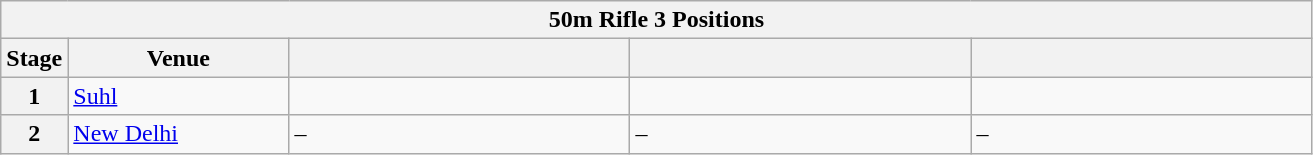<table class="wikitable">
<tr>
<th colspan="5">50m Rifle 3 Positions</th>
</tr>
<tr>
<th>Stage</th>
<th width=140>Venue</th>
<th width=220></th>
<th width=220></th>
<th width=220></th>
</tr>
<tr>
<th>1</th>
<td> <a href='#'>Suhl</a></td>
<td></td>
<td></td>
<td></td>
</tr>
<tr>
<th>2</th>
<td> <a href='#'>New Delhi</a></td>
<td –>–</td>
<td –>–</td>
<td –>–</td>
</tr>
</table>
